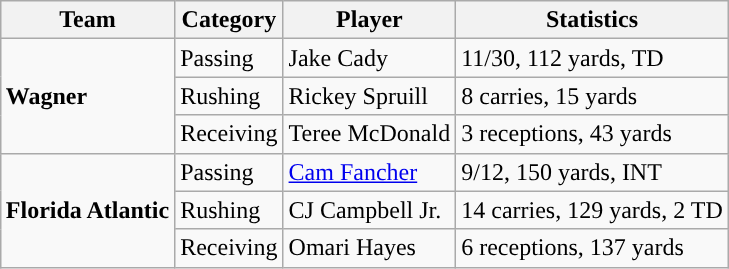<table class="wikitable" style="float: right;">
<tr>
<th>Team</th>
<th>Category</th>
<th>Player</th>
<th>Statistics</th>
</tr>
<tr>
<td rowspan=3><strong>Wagner</strong></td>
<td>Passing</td>
<td>Jake Cady</td>
<td>11/30, 112 yards, TD</td>
</tr>
<tr>
<td>Rushing</td>
<td>Rickey Spruill</td>
<td>8 carries, 15 yards</td>
</tr>
<tr>
<td>Receiving</td>
<td>Teree McDonald</td>
<td>3 receptions, 43 yards</td>
</tr>
<tr>
<td rowspan=3><strong>Florida Atlantic</strong></td>
<td>Passing</td>
<td><a href='#'>Cam Fancher</a></td>
<td>9/12, 150 yards, INT</td>
</tr>
<tr>
<td>Rushing</td>
<td>CJ Campbell Jr.</td>
<td>14 carries, 129 yards, 2 TD</td>
</tr>
<tr>
<td>Receiving</td>
<td>Omari Hayes</td>
<td>6 receptions, 137 yards</td>
</tr>
</table>
